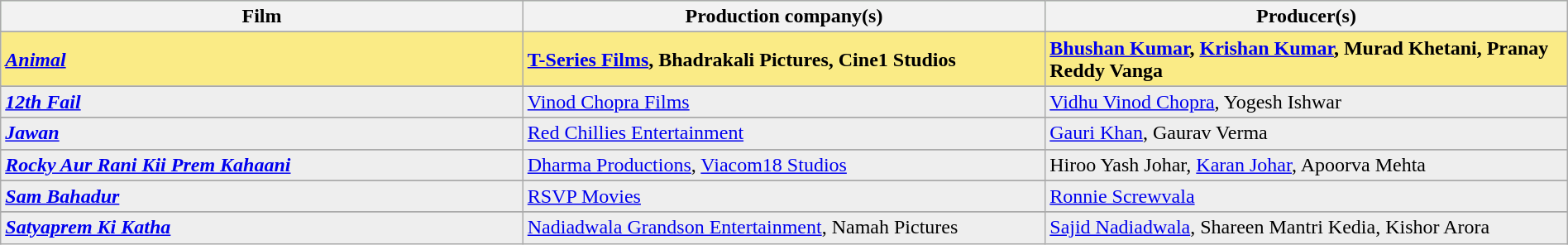<table class="wikitable" border="1" width="100%">
<tr style="background:#bebe">
<th width="33%">Film</th>
<th width="33%">Production company(s)</th>
<th width="33%">Producer(s)</th>
</tr>
<tr>
</tr>
<tr style="background:#FAEB86">
<td><a href='#'><strong><em>Animal</em></strong></a></td>
<td><strong><a href='#'>T-Series Films</a>, Bhadrakali Pictures, Cine1 Studios</strong></td>
<td><strong><a href='#'>Bhushan Kumar</a>, <a href='#'>Krishan Kumar</a>, Murad Khetani, Pranay Reddy Vanga</strong></td>
</tr>
<tr>
</tr>
<tr style="background:#EEEEEE">
<td><strong><em><a href='#'>12th Fail</a></em></strong></td>
<td><a href='#'>Vinod Chopra Films</a></td>
<td><a href='#'>Vidhu Vinod Chopra</a>, Yogesh Ishwar</td>
</tr>
<tr>
</tr>
<tr style="background:#EEEEEE">
<td><a href='#'><strong><em>Jawan</em></strong></a></td>
<td><a href='#'>Red Chillies Entertainment</a></td>
<td><a href='#'>Gauri Khan</a>, Gaurav Verma</td>
</tr>
<tr>
</tr>
<tr style="background:#EEEEEE">
<td><strong><em><a href='#'>Rocky Aur Rani Kii Prem Kahaani</a></em></strong></td>
<td><a href='#'>Dharma Productions</a>, <a href='#'>Viacom18 Studios</a></td>
<td>Hiroo Yash Johar, <a href='#'>Karan Johar</a>, Apoorva Mehta</td>
</tr>
<tr>
</tr>
<tr style="background:#EEEEEE">
<td><a href='#'><strong><em>Sam Bahadur</em></strong></a></td>
<td><a href='#'>RSVP Movies</a></td>
<td><a href='#'>Ronnie Screwvala</a></td>
</tr>
<tr>
</tr>
<tr style="background:#EEEEEE">
<td><strong><em><a href='#'>Satyaprem Ki Katha</a></em></strong></td>
<td><a href='#'>Nadiadwala Grandson Entertainment</a>, Namah Pictures</td>
<td><a href='#'>Sajid Nadiadwala</a>, Shareen Mantri Kedia, Kishor Arora</td>
</tr>
</table>
